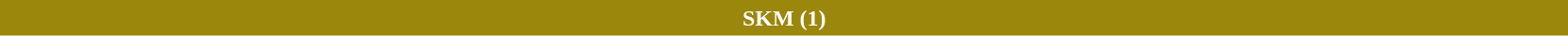<table style="width:88%; text-align:center;">
<tr style="color:white; height:25px;">
<td style="background:#9B870C; width:100%;"><strong>SKM (1)</strong></td>
</tr>
<tr>
</tr>
</table>
